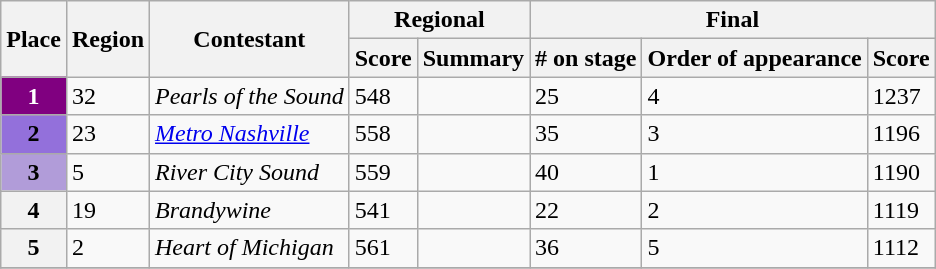<table class="wikitable sortable">
<tr>
<th scope="col" rowspan="2">Place</th>
<th scope="col" rowspan="2">Region</th>
<th scope="col" rowspan="2">Contestant</th>
<th scope="col" colspan="2">Regional</th>
<th colspan="3">Final</th>
</tr>
<tr>
<th scope="col">Score</th>
<th scope="col" class="unsortable">Summary</th>
<th># on stage</th>
<th scope="col">Order of appearance</th>
<th scope="col">Score</th>
</tr>
<tr>
<th scope="row" style="background: #800080; color:#fff;">1</th>
<td>32</td>
<td><em>Pearls of the Sound</em></td>
<td>548</td>
<td></td>
<td>25</td>
<td>4</td>
<td>1237</td>
</tr>
<tr>
<th style="background: #9370DB;">2</th>
<td>23</td>
<td><em><a href='#'>Metro Nashville</a></em></td>
<td>558</td>
<td></td>
<td>35</td>
<td>3</td>
<td>1196</td>
</tr>
<tr>
<th style="background: #B19CD9;">3</th>
<td>5</td>
<td><em>River City Sound</em></td>
<td>559</td>
<td></td>
<td>40</td>
<td>1</td>
<td>1190</td>
</tr>
<tr>
<th>4</th>
<td>19</td>
<td><em>Brandywine</em></td>
<td>541</td>
<td></td>
<td>22</td>
<td>2</td>
<td>1119</td>
</tr>
<tr>
<th>5</th>
<td>2</td>
<td><em>Heart of Michigan</em></td>
<td>561</td>
<td></td>
<td>36</td>
<td>5</td>
<td>1112</td>
</tr>
<tr>
</tr>
</table>
